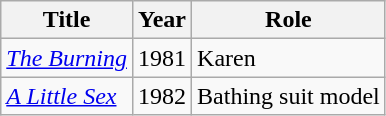<table class="wikitable">
<tr>
<th>Title</th>
<th>Year</th>
<th>Role</th>
</tr>
<tr>
<td><em><a href='#'>The Burning</a></em></td>
<td>1981</td>
<td>Karen</td>
</tr>
<tr>
<td><em><a href='#'>A Little Sex</a></em></td>
<td>1982</td>
<td>Bathing suit model</td>
</tr>
</table>
